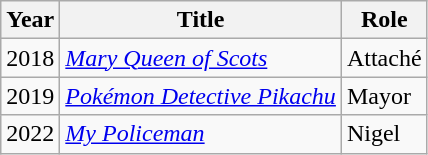<table class="wikitable sortable">
<tr>
<th>Year</th>
<th>Title</th>
<th>Role</th>
</tr>
<tr>
<td>2018</td>
<td><em><a href='#'>Mary Queen of Scots</a></em></td>
<td>Attaché</td>
</tr>
<tr>
<td>2019</td>
<td><em><a href='#'>Pokémon Detective Pikachu</a></em></td>
<td>Mayor</td>
</tr>
<tr>
<td>2022</td>
<td><em><a href='#'>My Policeman</a></em></td>
<td>Nigel</td>
</tr>
</table>
